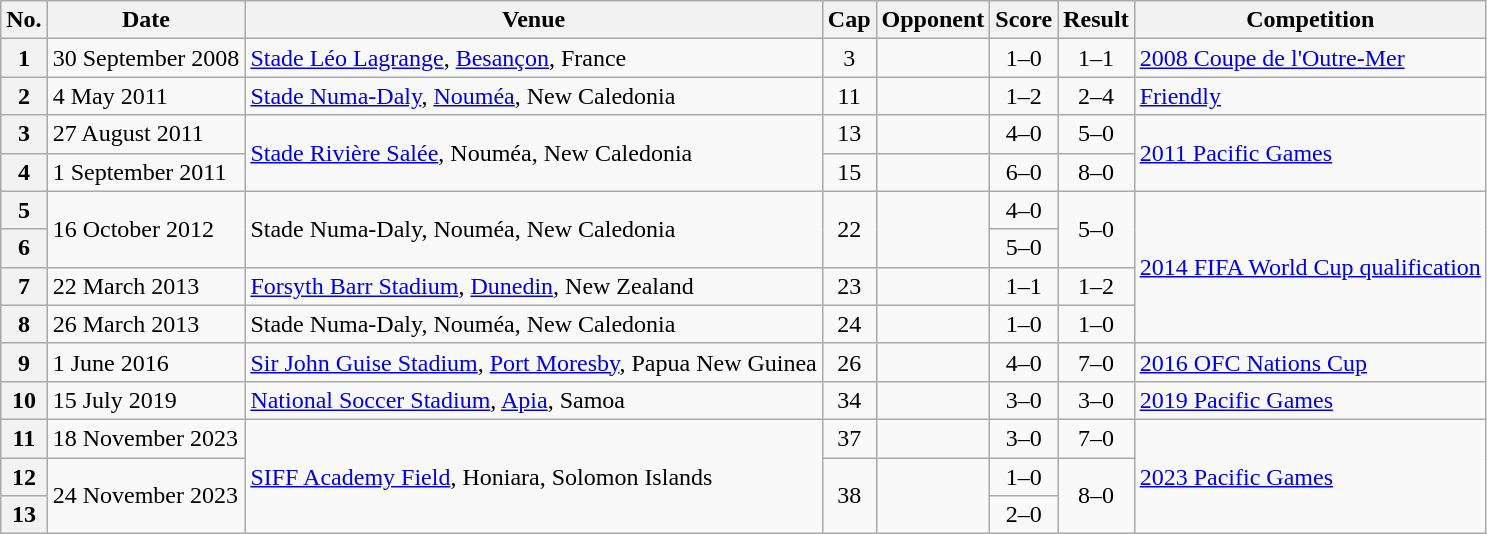<table class="wikitable sortable plainrowheaders">
<tr>
<th scope=col>No.</th>
<th scope=col data-sort-type=date>Date</th>
<th scope=col>Venue</th>
<th scope=col>Cap</th>
<th scope=col>Opponent</th>
<th scope=col>Score</th>
<th scope=col>Result</th>
<th scope=col>Competition</th>
</tr>
<tr>
<th scope=row>1</th>
<td>30 September 2008</td>
<td><a href='#'>Stade Léo Lagrange</a>, <a href='#'>Besançon</a>, France</td>
<td align=center>3</td>
<td></td>
<td align=center>1–0</td>
<td align=center>1–1</td>
<td><a href='#'>2008 Coupe de l'Outre-Mer</a></td>
</tr>
<tr>
<th scope=row>2</th>
<td>4 May 2011</td>
<td><a href='#'>Stade Numa-Daly</a>, <a href='#'>Nouméa</a>, New Caledonia</td>
<td align=center>11</td>
<td></td>
<td align=center>1–2</td>
<td align=center>2–4</td>
<td><a href='#'>Friendly</a></td>
</tr>
<tr>
<th scope=row>3</th>
<td>27 August 2011</td>
<td rowspan=2><a href='#'>Stade Rivière Salée</a>, Nouméa, New Caledonia</td>
<td align=center>13</td>
<td></td>
<td align=center>4–0</td>
<td align=center>5–0</td>
<td rowspan=2><a href='#'>2011 Pacific Games</a></td>
</tr>
<tr>
<th scope=row>4</th>
<td>1 September 2011</td>
<td align=center>15</td>
<td></td>
<td align=center>6–0</td>
<td align=center>8–0</td>
</tr>
<tr>
<th scope=row>5</th>
<td rowspan=2>16 October 2012</td>
<td rowspan=2>Stade Numa-Daly, Nouméa, New Caledonia</td>
<td rowspan=2 align=center>22</td>
<td rowspan=2></td>
<td align=center>4–0</td>
<td rowspan=2 align=center>5–0</td>
<td rowspan=4><a href='#'>2014 FIFA World Cup qualification</a></td>
</tr>
<tr>
<th scope=row>6</th>
<td align=center>5–0</td>
</tr>
<tr>
<th scope=row>7</th>
<td>22 March 2013</td>
<td><a href='#'>Forsyth Barr Stadium</a>, <a href='#'>Dunedin</a>, New Zealand</td>
<td align=center>23</td>
<td></td>
<td align=center>1–1</td>
<td align=center>1–2</td>
</tr>
<tr>
<th scope=row>8</th>
<td>26 March 2013</td>
<td>Stade Numa-Daly, Nouméa, New Caledonia</td>
<td align=center>24</td>
<td></td>
<td align=center>1–0</td>
<td align=center>1–0</td>
</tr>
<tr>
<th scope=row>9</th>
<td>1 June 2016</td>
<td><a href='#'>Sir John Guise Stadium</a>, <a href='#'>Port Moresby</a>, Papua New Guinea</td>
<td align=center>26</td>
<td></td>
<td align=center>4–0</td>
<td align=center>7–0</td>
<td><a href='#'>2016 OFC Nations Cup</a></td>
</tr>
<tr>
<th scope=row>10</th>
<td>15 July 2019</td>
<td><a href='#'>National Soccer Stadium</a>, <a href='#'>Apia</a>, Samoa</td>
<td align=center>34</td>
<td></td>
<td align=center>3–0</td>
<td align=center>3–0</td>
<td><a href='#'>2019 Pacific Games</a></td>
</tr>
<tr>
<th scope=row>11</th>
<td>18 November 2023</td>
<td rowspan=3><a href='#'>SIFF Academy Field</a>, Honiara, Solomon Islands</td>
<td align=center>37</td>
<td></td>
<td align=center>3–0</td>
<td align=center>7–0</td>
<td rowspan=3><a href='#'>2023 Pacific Games</a></td>
</tr>
<tr>
<th scope=row>12</th>
<td rowspan=2>24 November 2023</td>
<td rowspan=2 align=center>38</td>
<td rowspan=2></td>
<td align=center>1–0</td>
<td rowspan=2 align=center>8–0</td>
</tr>
<tr>
<th scope=row>13</th>
<td align=center>2–0</td>
</tr>
</table>
